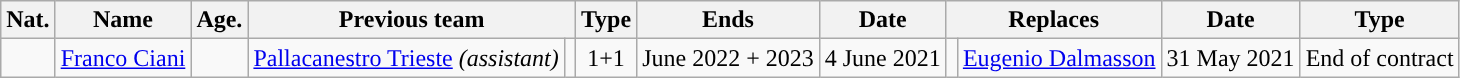<table class="wikitable sortable">
<tr>
<th>Nat.</th>
<th>Name</th>
<th>Age.</th>
<th colspan=2>Previous team</th>
<th>Type</th>
<th>Ends</th>
<th>Date</th>
<th colspan=2>Replaces</th>
<th>Date</th>
<th>Type</th>
</tr>
<tr>
<td style="text-align: center;"></td>
<td><a href='#'>Franco Ciani</a></td>
<td style="text-align: center;"></td>
<td><a href='#'>Pallacanestro Trieste</a> <em>(assistant)</em></td>
<td style="text-align: center;"></td>
<td style="text-align: center;">1+1</td>
<td style="text-align: center;">June 2022 + 2023</td>
<td style="text-align: center;">4 June 2021</td>
<td style="text-align: center;"></td>
<td><a href='#'>Eugenio Dalmasson</a></td>
<td style="text-align: center;">31 May 2021</td>
<td>End of contract</td>
</tr>
</table>
